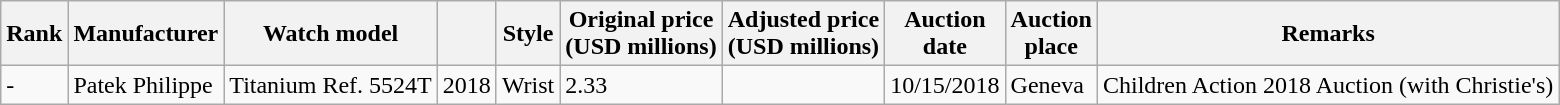<table class="wikitable sortable">
<tr>
<th>Rank</th>
<th>Manufacturer</th>
<th>Watch model</th>
<th></th>
<th>Style</th>
<th>Original price<br>(USD millions)</th>
<th>Adjusted price<br>(USD millions)</th>
<th>Auction<br>date</th>
<th>Auction<br>place</th>
<th>Remarks</th>
</tr>
<tr>
<td>-</td>
<td>Patek Philippe</td>
<td>Titanium Ref. 5524T</td>
<td>2018</td>
<td>Wrist</td>
<td>2.33</td>
<td></td>
<td>10/15/2018</td>
<td>Geneva</td>
<td>Children Action 2018 Auction (with Christie's)</td>
</tr>
</table>
